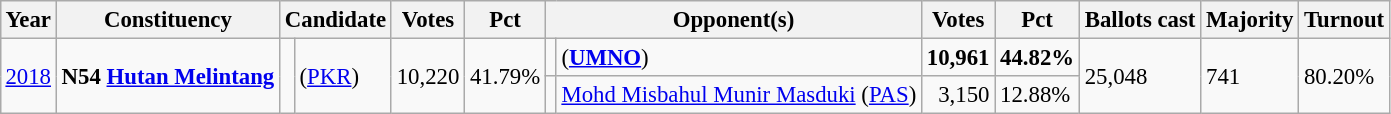<table class="wikitable" style="margin:0.5em ; font-size:95%">
<tr>
<th>Year</th>
<th>Constituency</th>
<th colspan="2">Candidate</th>
<th>Votes</th>
<th>Pct</th>
<th colspan="2">Opponent(s)</th>
<th>Votes</th>
<th>Pct</th>
<th>Ballots cast</th>
<th>Majority</th>
<th>Turnout</th>
</tr>
<tr>
<td rowspan="2"><a href='#'>2018</a></td>
<td rowspan=2><strong>N54 <a href='#'>Hutan Melintang</a></strong></td>
<td rowspan="2" ></td>
<td rowspan="2"> (<a href='#'>PKR</a>)</td>
<td rowspan="2"  align="right">10,220</td>
<td rowspan="2">41.79%</td>
<td></td>
<td> (<a href='#'><strong>UMNO</strong></a>)</td>
<td align="right"><strong>10,961</strong></td>
<td><strong>44.82%</strong></td>
<td rowspan="2">25,048</td>
<td rowspan="2">741</td>
<td rowspan="2">80.20%</td>
</tr>
<tr>
<td></td>
<td><a href='#'>Mohd Misbahul Munir Masduki</a> (<a href='#'>PAS</a>)</td>
<td align="right">3,150</td>
<td>12.88%</td>
</tr>
</table>
